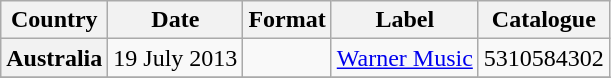<table class="wikitable plainrowheaders">
<tr>
<th scope="col">Country</th>
<th scope="col">Date</th>
<th scope="col">Format</th>
<th scope="col">Label</th>
<th scope="col">Catalogue</th>
</tr>
<tr>
<th scope="row">Australia</th>
<td>19 July 2013</td>
<td></td>
<td><a href='#'>Warner Music</a></td>
<td>5310584302</td>
</tr>
<tr>
</tr>
</table>
